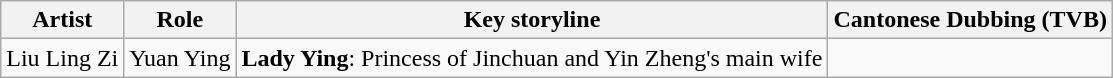<table class="wikitable">
<tr>
<th>Artist</th>
<th>Role</th>
<th>Key storyline</th>
<th><strong>Cantonese Dubbing (TVB)</strong></th>
</tr>
<tr>
<td>Liu Ling Zi</td>
<td>Yuan Ying</td>
<td><strong>Lady Ying</strong>: Princess of Jinchuan and Yin Zheng's main wife</td>
<td></td>
</tr>
</table>
